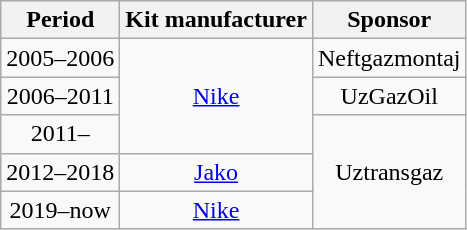<table class="wikitable" style="text-align: center">
<tr>
<th>Period</th>
<th>Kit manufacturer</th>
<th>Sponsor</th>
</tr>
<tr>
<td>2005–2006</td>
<td rowspan=3> <a href='#'>Nike</a></td>
<td>Neftgazmontaj</td>
</tr>
<tr>
<td>2006–2011</td>
<td>UzGazOil</td>
</tr>
<tr>
<td>2011–</td>
<td rowspan=3 colspan="3">Uztransgaz</td>
</tr>
<tr>
<td>2012–2018</td>
<td><a href='#'>Jako</a></td>
</tr>
<tr>
<td>2019–now</td>
<td rowspan=3> <a href='#'>Nike</a></td>
</tr>
</table>
